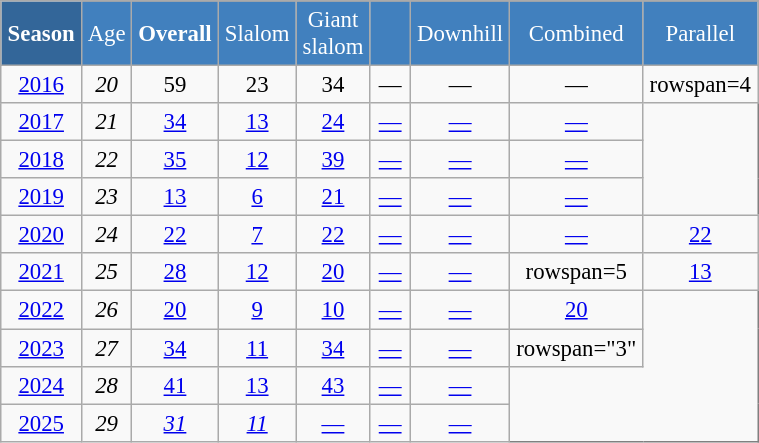<table class="wikitable"  style="font-size:95%; text-align:center; border:gray solid 1px; width:40%;">
<tr style="background:#369; color:white;">
<td rowspan="2" style="width:6%;"><strong>Season</strong></td>
</tr>
<tr style="background:#4180be; color:white;">
<td style="width:3%;">Age</td>
<td style="width:5%;"><strong>Overall</strong></td>
<td style="width:5%;">Slalom</td>
<td style="width:5%;">Giant<br>slalom</td>
<td style="width:5%;"></td>
<td style="width:5%;">Downhill</td>
<td style="width:5%;">Combined</td>
<td style="width:5%;">Parallel</td>
</tr>
<tr>
<td><a href='#'>2016</a></td>
<td><em>20</em></td>
<td>59</td>
<td>23</td>
<td>34</td>
<td>—</td>
<td>—</td>
<td>—</td>
<td>rowspan=4 </td>
</tr>
<tr>
<td><a href='#'>2017</a></td>
<td><em>21</em></td>
<td><a href='#'>34</a></td>
<td><a href='#'>13</a></td>
<td><a href='#'>24</a></td>
<td><a href='#'>—</a></td>
<td><a href='#'>—</a></td>
<td><a href='#'>—</a></td>
</tr>
<tr>
<td><a href='#'>2018</a></td>
<td><em>22</em></td>
<td><a href='#'>35</a></td>
<td><a href='#'>12</a></td>
<td><a href='#'>39</a></td>
<td><a href='#'>—</a></td>
<td><a href='#'>—</a></td>
<td><a href='#'>—</a></td>
</tr>
<tr>
<td><a href='#'>2019</a></td>
<td><em>23</em></td>
<td><a href='#'>13</a></td>
<td><a href='#'>6</a></td>
<td><a href='#'>21</a></td>
<td><a href='#'>—</a></td>
<td><a href='#'>—</a></td>
<td><a href='#'>—</a></td>
</tr>
<tr>
<td><a href='#'>2020</a></td>
<td><em>24</em></td>
<td><a href='#'>22</a></td>
<td><a href='#'>7</a></td>
<td><a href='#'>22</a></td>
<td><a href='#'>—</a></td>
<td><a href='#'>—</a></td>
<td><a href='#'>—</a></td>
<td><a href='#'>22</a></td>
</tr>
<tr>
<td><a href='#'>2021</a></td>
<td><em>25</em></td>
<td><a href='#'>28</a></td>
<td><a href='#'>12</a></td>
<td><a href='#'>20</a></td>
<td><a href='#'>—</a></td>
<td><a href='#'>—</a></td>
<td>rowspan=5 </td>
<td><a href='#'>13</a></td>
</tr>
<tr>
<td><a href='#'>2022</a></td>
<td><em>26</em></td>
<td><a href='#'>20</a></td>
<td><a href='#'>9</a></td>
<td><a href='#'>10</a></td>
<td><a href='#'>—</a></td>
<td><a href='#'>—</a></td>
<td><a href='#'>20</a></td>
</tr>
<tr>
<td><a href='#'>2023</a></td>
<td><em>27</em></td>
<td><a href='#'>34</a></td>
<td><a href='#'>11</a></td>
<td><a href='#'>34</a></td>
<td><a href='#'>—</a></td>
<td><a href='#'>—</a></td>
<td>rowspan="3" </td>
</tr>
<tr>
<td><a href='#'>2024</a></td>
<td><em>28</em></td>
<td><a href='#'>41</a></td>
<td><a href='#'>13</a></td>
<td><a href='#'>43</a></td>
<td><a href='#'>—</a></td>
<td><a href='#'>—</a></td>
</tr>
<tr>
<td><a href='#'>2025</a></td>
<td><em>29</em></td>
<td><a href='#'><em>31</em></a></td>
<td><a href='#'><em>11</em></a></td>
<td><a href='#'>—</a></td>
<td><a href='#'>—</a></td>
<td><a href='#'>—</a></td>
</tr>
</table>
